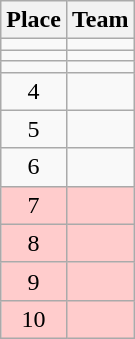<table class="wikitable">
<tr>
<th>Place</th>
<th>Team</th>
</tr>
<tr>
<td align=center></td>
<td></td>
</tr>
<tr>
<td align=center></td>
<td></td>
</tr>
<tr>
<td align=center></td>
<td></td>
</tr>
<tr>
<td align=center>4</td>
<td></td>
</tr>
<tr>
<td align=center>5</td>
<td></td>
</tr>
<tr>
<td align=center>6</td>
<td></td>
</tr>
<tr bgcolor=#ffcccc>
<td align=center>7</td>
<td></td>
</tr>
<tr bgcolor=#ffcccc>
<td align=center>8</td>
<td></td>
</tr>
<tr bgcolor=#ffcccc>
<td align=center>9</td>
<td></td>
</tr>
<tr bgcolor=#ffcccc>
<td align=center>10</td>
<td></td>
</tr>
</table>
